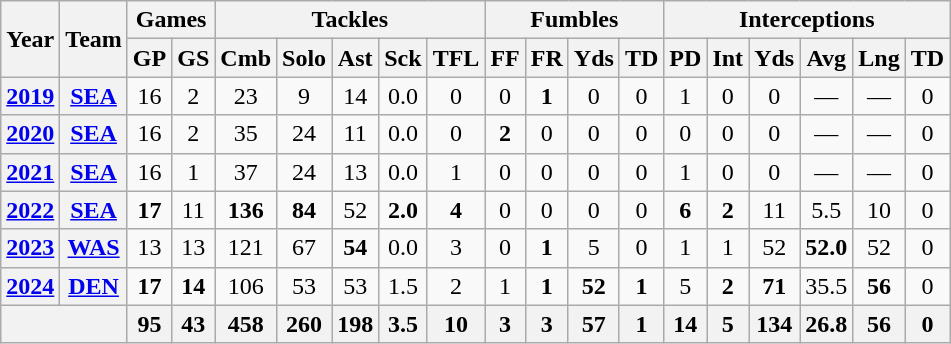<table class= "wikitable" style="text-align:center;">
<tr>
<th rowspan="2">Year</th>
<th rowspan="2">Team</th>
<th colspan="2">Games</th>
<th colspan="5">Tackles</th>
<th colspan="4">Fumbles</th>
<th colspan="6">Interceptions</th>
</tr>
<tr>
<th>GP</th>
<th>GS</th>
<th>Cmb</th>
<th>Solo</th>
<th>Ast</th>
<th>Sck</th>
<th>TFL</th>
<th>FF</th>
<th>FR</th>
<th>Yds</th>
<th>TD</th>
<th>PD</th>
<th>Int</th>
<th>Yds</th>
<th>Avg</th>
<th>Lng</th>
<th>TD</th>
</tr>
<tr>
<th><a href='#'>2019</a></th>
<th><a href='#'>SEA</a></th>
<td>16</td>
<td>2</td>
<td>23</td>
<td>9</td>
<td>14</td>
<td>0.0</td>
<td>0</td>
<td>0</td>
<td><strong>1</strong></td>
<td>0</td>
<td>0</td>
<td>1</td>
<td>0</td>
<td>0</td>
<td>—</td>
<td>—</td>
<td>0</td>
</tr>
<tr>
<th><a href='#'>2020</a></th>
<th><a href='#'>SEA</a></th>
<td>16</td>
<td>2</td>
<td>35</td>
<td>24</td>
<td>11</td>
<td>0.0</td>
<td>0</td>
<td><strong>2</strong></td>
<td>0</td>
<td>0</td>
<td>0</td>
<td>0</td>
<td>0</td>
<td>0</td>
<td>—</td>
<td>—</td>
<td>0</td>
</tr>
<tr>
<th><a href='#'>2021</a></th>
<th><a href='#'>SEA</a></th>
<td>16</td>
<td>1</td>
<td>37</td>
<td>24</td>
<td>13</td>
<td>0.0</td>
<td>1</td>
<td>0</td>
<td>0</td>
<td>0</td>
<td>0</td>
<td>1</td>
<td>0</td>
<td>0</td>
<td>—</td>
<td>—</td>
<td>0</td>
</tr>
<tr>
<th><a href='#'>2022</a></th>
<th><a href='#'>SEA</a></th>
<td><strong>17</strong></td>
<td>11</td>
<td><strong>136</strong></td>
<td><strong>84</strong></td>
<td>52</td>
<td><strong>2.0</strong></td>
<td><strong>4</strong></td>
<td>0</td>
<td>0</td>
<td>0</td>
<td>0</td>
<td><strong>6</strong></td>
<td><strong>2</strong></td>
<td>11</td>
<td>5.5</td>
<td>10</td>
<td>0</td>
</tr>
<tr>
<th><a href='#'>2023</a></th>
<th><a href='#'>WAS</a></th>
<td>13</td>
<td>13</td>
<td>121</td>
<td>67</td>
<td><strong>54</strong></td>
<td>0.0</td>
<td>3</td>
<td>0</td>
<td><strong>1</strong></td>
<td>5</td>
<td>0</td>
<td>1</td>
<td>1</td>
<td>52</td>
<td><strong>52.0</strong></td>
<td>52</td>
<td>0</td>
</tr>
<tr>
<th><a href='#'>2024</a></th>
<th><a href='#'>DEN</a></th>
<td><strong>17</strong></td>
<td><strong>14</strong></td>
<td>106</td>
<td>53</td>
<td>53</td>
<td>1.5</td>
<td>2</td>
<td>1</td>
<td><strong>1</strong></td>
<td><strong>52</strong></td>
<td><strong>1</strong></td>
<td>5</td>
<td><strong>2</strong></td>
<td><strong>71</strong></td>
<td>35.5</td>
<td><strong>56</strong></td>
<td>0</td>
</tr>
<tr>
<th colspan="2"></th>
<th>95</th>
<th>43</th>
<th>458</th>
<th>260</th>
<th>198</th>
<th>3.5</th>
<th>10</th>
<th>3</th>
<th>3</th>
<th>57</th>
<th>1</th>
<th>14</th>
<th>5</th>
<th>134</th>
<th>26.8</th>
<th>56</th>
<th>0</th>
</tr>
</table>
